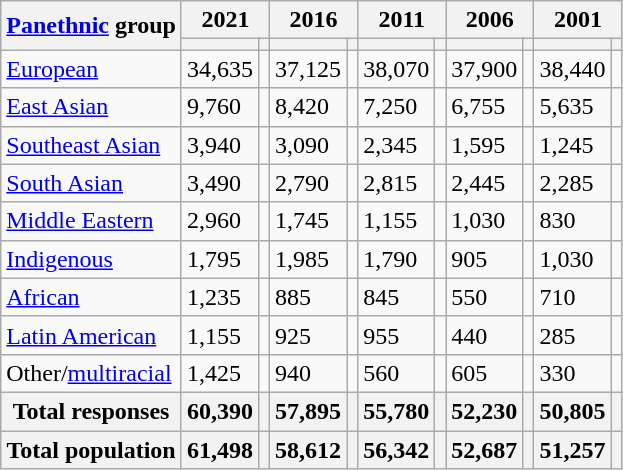<table class="wikitable mw-datatable">
<tr>
<th rowspan="2"><a href='#'>Panethnic</a> group</th>
<th colspan="2">2021</th>
<th colspan="2">2016</th>
<th colspan="2">2011</th>
<th colspan="2">2006</th>
<th colspan="2">2001</th>
</tr>
<tr>
<th><a href='#'></a></th>
<th></th>
<th></th>
<th></th>
<th></th>
<th></th>
<th></th>
<th></th>
<th></th>
<th></th>
</tr>
<tr>
<td><a href='#'>European</a></td>
<td>34,635</td>
<td></td>
<td>37,125</td>
<td></td>
<td>38,070</td>
<td></td>
<td>37,900</td>
<td></td>
<td>38,440</td>
<td></td>
</tr>
<tr>
<td><a href='#'>East Asian</a></td>
<td>9,760</td>
<td></td>
<td>8,420</td>
<td></td>
<td>7,250</td>
<td></td>
<td>6,755</td>
<td></td>
<td>5,635</td>
<td></td>
</tr>
<tr>
<td><a href='#'>Southeast Asian</a></td>
<td>3,940</td>
<td></td>
<td>3,090</td>
<td></td>
<td>2,345</td>
<td></td>
<td>1,595</td>
<td></td>
<td>1,245</td>
<td></td>
</tr>
<tr>
<td><a href='#'>South Asian</a></td>
<td>3,490</td>
<td></td>
<td>2,790</td>
<td></td>
<td>2,815</td>
<td></td>
<td>2,445</td>
<td></td>
<td>2,285</td>
<td></td>
</tr>
<tr>
<td><a href='#'>Middle Eastern</a></td>
<td>2,960</td>
<td></td>
<td>1,745</td>
<td></td>
<td>1,155</td>
<td></td>
<td>1,030</td>
<td></td>
<td>830</td>
<td></td>
</tr>
<tr>
<td><a href='#'>Indigenous</a></td>
<td>1,795</td>
<td></td>
<td>1,985</td>
<td></td>
<td>1,790</td>
<td></td>
<td>905</td>
<td></td>
<td>1,030</td>
<td></td>
</tr>
<tr>
<td><a href='#'>African</a></td>
<td>1,235</td>
<td></td>
<td>885</td>
<td></td>
<td>845</td>
<td></td>
<td>550</td>
<td></td>
<td>710</td>
<td></td>
</tr>
<tr>
<td><a href='#'>Latin American</a></td>
<td>1,155</td>
<td></td>
<td>925</td>
<td></td>
<td>955</td>
<td></td>
<td>440</td>
<td></td>
<td>285</td>
<td></td>
</tr>
<tr>
<td>Other/<a href='#'>multiracial</a></td>
<td>1,425</td>
<td></td>
<td>940</td>
<td></td>
<td>560</td>
<td></td>
<td>605</td>
<td></td>
<td>330</td>
<td></td>
</tr>
<tr>
<th>Total responses</th>
<th>60,390</th>
<th></th>
<th>57,895</th>
<th></th>
<th>55,780</th>
<th></th>
<th>52,230</th>
<th></th>
<th>50,805</th>
<th></th>
</tr>
<tr>
<th>Total population</th>
<th>61,498</th>
<th></th>
<th>58,612</th>
<th></th>
<th>56,342</th>
<th></th>
<th>52,687</th>
<th></th>
<th>51,257</th>
<th></th>
</tr>
</table>
